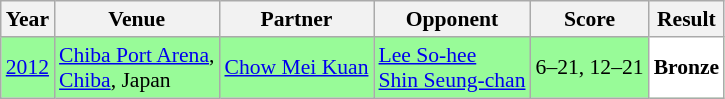<table class="sortable wikitable" style="font-size: 90%;">
<tr>
<th>Year</th>
<th>Venue</th>
<th>Partner</th>
<th>Opponent</th>
<th>Score</th>
<th>Result</th>
</tr>
<tr style="background:#98FB98">
<td align="center"><a href='#'>2012</a></td>
<td align="left"><a href='#'>Chiba Port Arena</a>,<br><a href='#'>Chiba</a>, Japan</td>
<td align="left"> <a href='#'>Chow Mei Kuan</a></td>
<td align="left"> <a href='#'>Lee So-hee</a><br> <a href='#'>Shin Seung-chan</a></td>
<td align="left">6–21, 12–21</td>
<td style="text-align:left; background:white"> <strong>Bronze</strong></td>
</tr>
</table>
